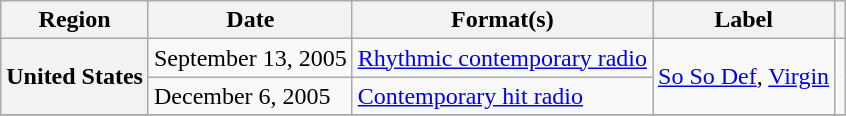<table class="wikitable plainrowheaders">
<tr>
<th scope="col">Region</th>
<th scope="col">Date</th>
<th scope="col">Format(s)</th>
<th scope="col">Label</th>
<th scope="col"></th>
</tr>
<tr>
<th scope="row" rowspan="2">United States</th>
<td>September 13, 2005</td>
<td><a href='#'>Rhythmic contemporary radio</a></td>
<td rowspan="2"><a href='#'>So So Def</a>, <a href='#'>Virgin</a></td>
<td rowspan="2"></td>
</tr>
<tr>
<td>December 6, 2005</td>
<td><a href='#'>Contemporary hit radio</a></td>
</tr>
<tr>
</tr>
</table>
